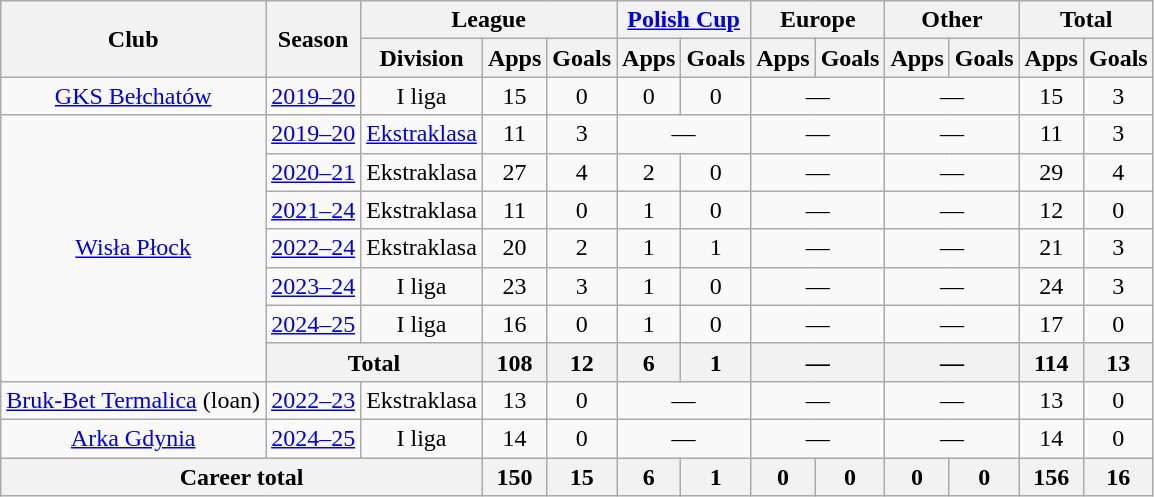<table class="wikitable" style="text-align: center;">
<tr>
<th rowspan="2">Club</th>
<th rowspan="2">Season</th>
<th colspan="3">League</th>
<th colspan="2"><a href='#'>Polish Cup</a></th>
<th colspan="2">Europe</th>
<th colspan="2">Other</th>
<th colspan="2">Total</th>
</tr>
<tr>
<th>Division</th>
<th>Apps</th>
<th>Goals</th>
<th>Apps</th>
<th>Goals</th>
<th>Apps</th>
<th>Goals</th>
<th>Apps</th>
<th>Goals</th>
<th>Apps</th>
<th>Goals</th>
</tr>
<tr>
<td><a href='#'>GKS Bełchatów</a></td>
<td><a href='#'>2019–20</a></td>
<td>I liga</td>
<td>15</td>
<td>0</td>
<td>0</td>
<td>0</td>
<td colspan="2">—</td>
<td colspan="2">—</td>
<td>15</td>
<td>3</td>
</tr>
<tr>
<td rowspan="7"><a href='#'>Wisła Płock</a></td>
<td><a href='#'>2019–20</a></td>
<td><a href='#'>Ekstraklasa</a></td>
<td>11</td>
<td>3</td>
<td colspan="2">—</td>
<td colspan="2">—</td>
<td colspan="2">—</td>
<td>11</td>
<td>3</td>
</tr>
<tr>
<td><a href='#'>2020–21</a></td>
<td>Ekstraklasa</td>
<td>27</td>
<td>4</td>
<td>2</td>
<td>0</td>
<td colspan="2">—</td>
<td colspan="2">—</td>
<td>29</td>
<td>4</td>
</tr>
<tr>
<td><a href='#'>2021–24</a></td>
<td>Ekstraklasa</td>
<td>11</td>
<td>0</td>
<td>1</td>
<td>0</td>
<td colspan="2">—</td>
<td colspan="2">—</td>
<td>12</td>
<td>0</td>
</tr>
<tr>
<td><a href='#'>2022–24</a></td>
<td>Ekstraklasa</td>
<td>20</td>
<td>2</td>
<td>1</td>
<td>1</td>
<td colspan="2">—</td>
<td colspan="2">—</td>
<td>21</td>
<td>3</td>
</tr>
<tr>
<td><a href='#'>2023–24</a></td>
<td>I liga</td>
<td>23</td>
<td>3</td>
<td>1</td>
<td>0</td>
<td colspan="2">—</td>
<td colspan="2">—</td>
<td>24</td>
<td>3</td>
</tr>
<tr>
<td><a href='#'>2024–25</a></td>
<td>I liga</td>
<td>16</td>
<td>0</td>
<td>1</td>
<td>0</td>
<td colspan="2">—</td>
<td colspan="2">—</td>
<td>17</td>
<td>0</td>
</tr>
<tr>
<th colspan="2">Total</th>
<th>108</th>
<th>12</th>
<th>6</th>
<th>1</th>
<th colspan="2">—</th>
<th colspan="2">—</th>
<th>114</th>
<th>13</th>
</tr>
<tr>
<td><a href='#'>Bruk-Bet Termalica</a> (loan)</td>
<td><a href='#'>2022–23</a></td>
<td>Ekstraklasa</td>
<td>13</td>
<td>0</td>
<td colspan="2">—</td>
<td colspan="2">—</td>
<td colspan="2">—</td>
<td>13</td>
<td>0</td>
</tr>
<tr>
<td><a href='#'>Arka Gdynia</a></td>
<td><a href='#'>2024–25</a></td>
<td>I liga</td>
<td>14</td>
<td>0</td>
<td colspan="2">—</td>
<td colspan="2">—</td>
<td colspan="2">—</td>
<td>14</td>
<td>0</td>
</tr>
<tr>
<th colspan="3">Career total</th>
<th>150</th>
<th>15</th>
<th>6</th>
<th>1</th>
<th>0</th>
<th>0</th>
<th>0</th>
<th>0</th>
<th>156</th>
<th>16</th>
</tr>
</table>
